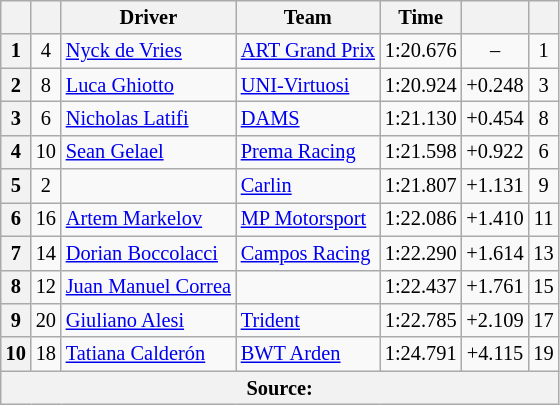<table class="wikitable" style="font-size:85%">
<tr>
<th scope="col"></th>
<th scope="col"></th>
<th scope="col">Driver</th>
<th scope="col">Team</th>
<th scope="col">Time</th>
<th scope="col"></th>
<th scope="col"></th>
</tr>
<tr>
<th scope="row">1</th>
<td align="center">4</td>
<td> <a href='#'>Nyck de Vries</a></td>
<td><a href='#'>ART Grand Prix</a></td>
<td>1:20.676</td>
<td align="center">–</td>
<td align="center">1</td>
</tr>
<tr>
<th scope="row">2</th>
<td align="center">8</td>
<td> <a href='#'>Luca Ghiotto</a></td>
<td><a href='#'>UNI-Virtuosi</a></td>
<td>1:20.924</td>
<td align="center">+0.248</td>
<td align="center">3</td>
</tr>
<tr>
<th scope="row">3</th>
<td align="center">6</td>
<td> <a href='#'>Nicholas Latifi</a></td>
<td><a href='#'>DAMS</a></td>
<td>1:21.130</td>
<td align="center">+0.454</td>
<td align="center">8</td>
</tr>
<tr>
<th scope="row">4</th>
<td align="center">10</td>
<td> <a href='#'>Sean Gelael</a></td>
<td><a href='#'>Prema Racing</a></td>
<td>1:21.598</td>
<td align="center">+0.922</td>
<td align="center">6</td>
</tr>
<tr>
<th scope="row">5</th>
<td align="center">2</td>
<td></td>
<td><a href='#'>Carlin</a></td>
<td>1:21.807</td>
<td align="center">+1.131</td>
<td align="center">9</td>
</tr>
<tr>
<th scope="row">6</th>
<td align="center">16</td>
<td> <a href='#'>Artem Markelov</a></td>
<td><a href='#'>MP Motorsport</a></td>
<td>1:22.086</td>
<td align="center">+1.410</td>
<td align="center">11</td>
</tr>
<tr>
<th scope="row">7</th>
<td align="center">14</td>
<td> <a href='#'>Dorian Boccolacci</a></td>
<td><a href='#'>Campos Racing</a></td>
<td>1:22.290</td>
<td align="center">+1.614</td>
<td align="center">13</td>
</tr>
<tr>
<th scope="row">8</th>
<td align="center">12</td>
<td> <a href='#'>Juan Manuel Correa</a></td>
<td></td>
<td>1:22.437</td>
<td align="center">+1.761</td>
<td align="center">15</td>
</tr>
<tr>
<th scope="row">9</th>
<td align="center">20</td>
<td> <a href='#'>Giuliano Alesi</a></td>
<td><a href='#'>Trident</a></td>
<td>1:22.785</td>
<td align="center">+2.109</td>
<td align="center">17</td>
</tr>
<tr>
<th scope="row">10</th>
<td align="center">18</td>
<td> <a href='#'>Tatiana Calderón</a></td>
<td><a href='#'>BWT Arden</a></td>
<td>1:24.791</td>
<td align="center">+4.115</td>
<td align="center">19</td>
</tr>
<tr>
<th colspan="7">Source:</th>
</tr>
</table>
